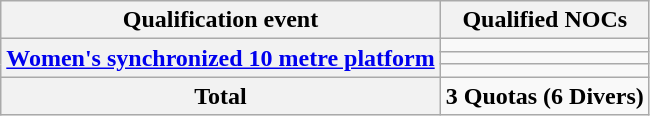<table class="wikitable">
<tr>
<th>Qualification event</th>
<th>Qualified NOCs</th>
</tr>
<tr>
<th rowspan="3"><a href='#'>Women's synchronized 10 metre platform</a></th>
<td></td>
</tr>
<tr>
<td></td>
</tr>
<tr>
<td></td>
</tr>
<tr>
<th>Total</th>
<td><strong>3 Quotas (6 Divers)</strong></td>
</tr>
</table>
